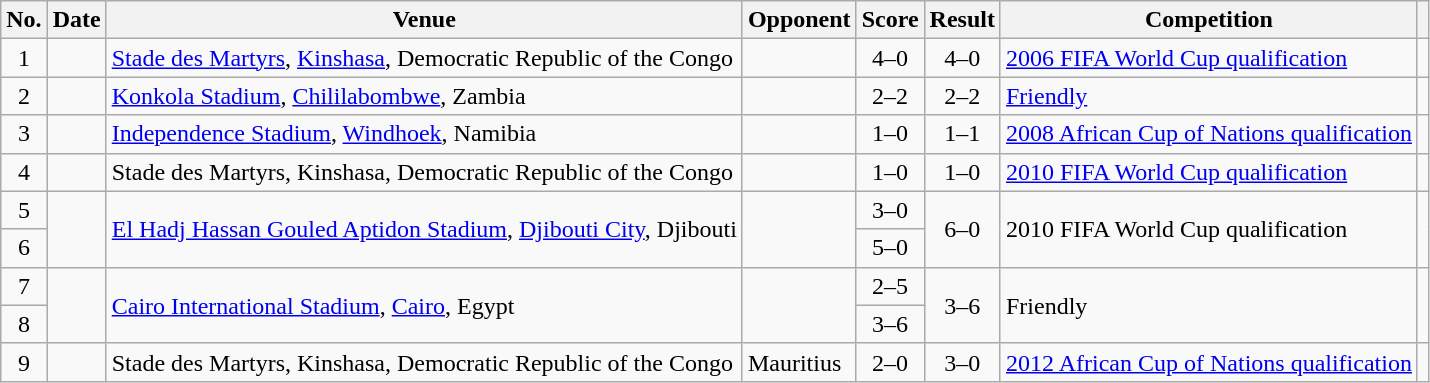<table class="wikitable sortable">
<tr>
<th scope="col">No.</th>
<th scope="col">Date</th>
<th scope="col">Venue</th>
<th scope="col">Opponent</th>
<th scope="col">Score</th>
<th scope="col">Result</th>
<th scope="col">Competition</th>
<th scope="col" class="unsortable"></th>
</tr>
<tr>
<td style="text-align:center">1</td>
<td></td>
<td><a href='#'>Stade des Martyrs</a>, <a href='#'>Kinshasa</a>, Democratic Republic of the Congo</td>
<td></td>
<td style="text-align:center">4–0</td>
<td style="text-align:center">4–0</td>
<td><a href='#'>2006 FIFA World Cup qualification</a></td>
<td></td>
</tr>
<tr>
<td style="text-align:center">2</td>
<td></td>
<td><a href='#'>Konkola Stadium</a>, <a href='#'>Chililabombwe</a>, Zambia</td>
<td></td>
<td style="text-align:center">2–2</td>
<td style="text-align:center">2–2</td>
<td><a href='#'>Friendly</a></td>
<td></td>
</tr>
<tr>
<td style="text-align:center">3</td>
<td></td>
<td><a href='#'>Independence Stadium</a>, <a href='#'>Windhoek</a>, Namibia</td>
<td></td>
<td style="text-align:center">1–0</td>
<td style="text-align:center">1–1</td>
<td><a href='#'>2008 African Cup of Nations qualification</a></td>
<td></td>
</tr>
<tr>
<td style="text-align:center">4</td>
<td></td>
<td>Stade des Martyrs, Kinshasa, Democratic Republic of the Congo</td>
<td></td>
<td style="text-align:center">1–0</td>
<td style="text-align:center">1–0</td>
<td><a href='#'>2010 FIFA World Cup qualification</a></td>
<td></td>
</tr>
<tr>
<td style="text-align:center">5</td>
<td rowspan="2"></td>
<td rowspan="2"><a href='#'>El Hadj Hassan Gouled Aptidon Stadium</a>, <a href='#'>Djibouti City</a>, Djibouti</td>
<td rowspan="2"></td>
<td style="text-align:center">3–0</td>
<td rowspan="2" style="text-align:center">6–0</td>
<td rowspan="2">2010 FIFA World Cup qualification</td>
<td rowspan="2"></td>
</tr>
<tr>
<td style="text-align:center">6</td>
<td style="text-align:center">5–0</td>
</tr>
<tr>
<td style="text-align:center">7</td>
<td rowspan="2"></td>
<td rowspan="2"><a href='#'>Cairo International Stadium</a>, <a href='#'>Cairo</a>, Egypt</td>
<td rowspan="2"></td>
<td style="text-align:center">2–5</td>
<td rowspan="2" style="text-align:center">3–6</td>
<td rowspan="2">Friendly</td>
<td rowspan="2"></td>
</tr>
<tr>
<td style="text-align:center">8</td>
<td style="text-align:center">3–6</td>
</tr>
<tr>
<td style="text-align:center">9</td>
<td></td>
<td>Stade des Martyrs, Kinshasa, Democratic Republic of the Congo</td>
<td {{fb>Mauritius</td>
<td style="text-align:center">2–0</td>
<td style="text-align:center">3–0</td>
<td><a href='#'>2012 African Cup of Nations qualification</a></td>
<td></td>
</tr>
</table>
